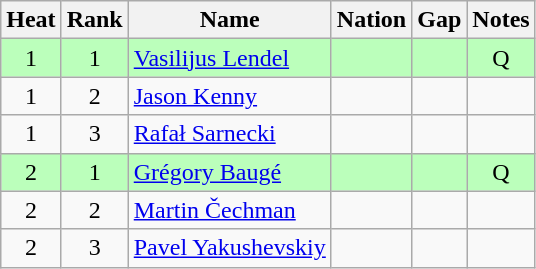<table class="wikitable sortable" style="text-align:center">
<tr>
<th>Heat</th>
<th>Rank</th>
<th>Name</th>
<th>Nation</th>
<th>Gap</th>
<th>Notes</th>
</tr>
<tr bgcolor=bbffbb>
<td>1</td>
<td>1</td>
<td align=left><a href='#'>Vasilijus Lendel</a></td>
<td align=left></td>
<td></td>
<td>Q</td>
</tr>
<tr>
<td>1</td>
<td>2</td>
<td align=left><a href='#'>Jason Kenny</a></td>
<td align=left></td>
<td></td>
<td></td>
</tr>
<tr>
<td>1</td>
<td>3</td>
<td align=left><a href='#'>Rafał Sarnecki</a></td>
<td align=left></td>
<td></td>
<td></td>
</tr>
<tr bgcolor=bbffbb>
<td>2</td>
<td>1</td>
<td align=left><a href='#'>Grégory Baugé</a></td>
<td align=left></td>
<td></td>
<td>Q</td>
</tr>
<tr>
<td>2</td>
<td>2</td>
<td align=left><a href='#'>Martin Čechman</a></td>
<td align=left></td>
<td></td>
<td></td>
</tr>
<tr>
<td>2</td>
<td>3</td>
<td align=left><a href='#'>Pavel Yakushevskiy</a></td>
<td align=left></td>
<td></td>
<td></td>
</tr>
</table>
